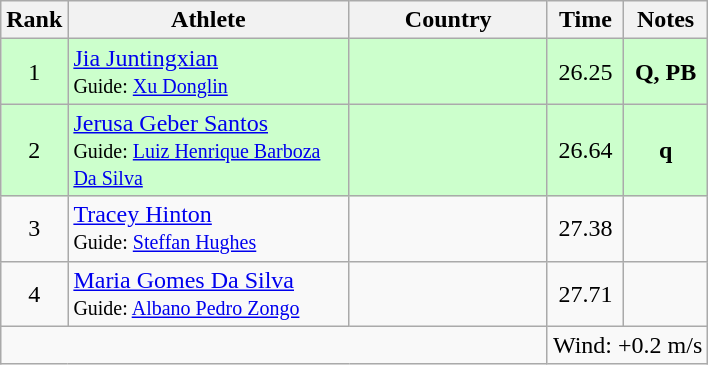<table class="wikitable sortable" style="text-align:center">
<tr>
<th>Rank</th>
<th style="width:180px">Athlete</th>
<th style="width:125px">Country</th>
<th>Time</th>
<th>Notes</th>
</tr>
<tr style="background:#cfc;">
<td>1</td>
<td style="text-align:left;"><a href='#'>Jia Juntingxian</a><br><small>Guide: <a href='#'>Xu Donglin</a></small></td>
<td style="text-align:left;"></td>
<td>26.25</td>
<td><strong>Q, PB</strong></td>
</tr>
<tr style="background:#cfc;">
<td>2</td>
<td style="text-align:left;"><a href='#'>Jerusa Geber Santos</a><br><small>Guide: <a href='#'>Luiz Henrique Barboza Da Silva</a></small></td>
<td style="text-align:left;"></td>
<td>26.64</td>
<td><strong>q</strong></td>
</tr>
<tr>
<td>3</td>
<td style="text-align:left;"><a href='#'>Tracey Hinton</a><br><small>Guide: <a href='#'>Steffan Hughes</a></small></td>
<td style="text-align:left;"></td>
<td>27.38</td>
<td></td>
</tr>
<tr>
<td>4</td>
<td style="text-align:left;"><a href='#'>Maria Gomes Da Silva</a><br><small>Guide: <a href='#'>Albano Pedro Zongo</a></small></td>
<td style="text-align:left;"></td>
<td>27.71</td>
<td></td>
</tr>
<tr class="sortbottom">
<td colspan="3"></td>
<td colspan="2">Wind: +0.2 m/s</td>
</tr>
</table>
